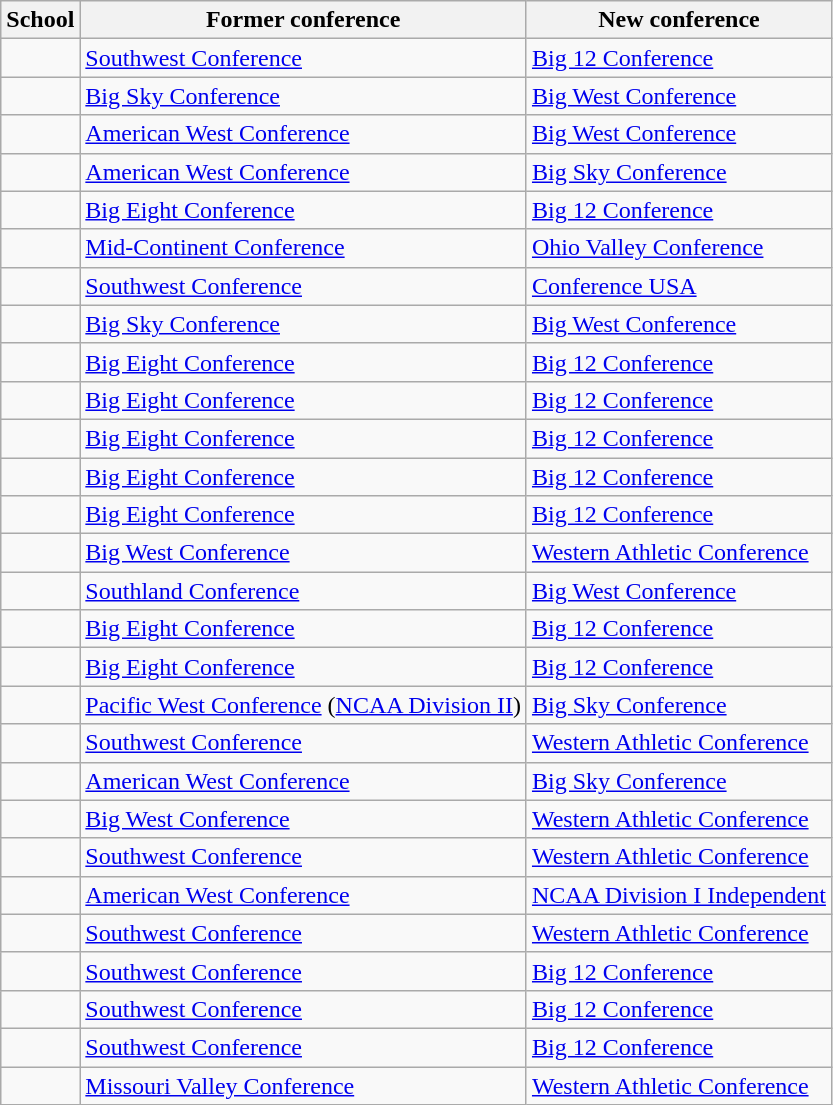<table class="wikitable sortable">
<tr>
<th>School</th>
<th>Former conference</th>
<th>New conference</th>
</tr>
<tr>
<td></td>
<td><a href='#'>Southwest Conference</a></td>
<td><a href='#'>Big 12 Conference</a></td>
</tr>
<tr>
<td></td>
<td><a href='#'>Big Sky Conference</a></td>
<td><a href='#'>Big West Conference</a></td>
</tr>
<tr>
<td></td>
<td><a href='#'>American West Conference</a></td>
<td><a href='#'>Big West Conference</a></td>
</tr>
<tr>
<td></td>
<td><a href='#'>American West Conference</a></td>
<td><a href='#'>Big Sky Conference</a></td>
</tr>
<tr>
<td></td>
<td><a href='#'>Big Eight Conference</a></td>
<td><a href='#'>Big 12 Conference</a></td>
</tr>
<tr>
<td></td>
<td><a href='#'>Mid-Continent Conference</a></td>
<td><a href='#'>Ohio Valley Conference</a></td>
</tr>
<tr>
<td></td>
<td><a href='#'>Southwest Conference</a></td>
<td><a href='#'>Conference USA</a></td>
</tr>
<tr>
<td></td>
<td><a href='#'>Big Sky Conference</a></td>
<td><a href='#'>Big West Conference</a></td>
</tr>
<tr>
<td></td>
<td><a href='#'>Big Eight Conference</a></td>
<td><a href='#'>Big 12 Conference</a></td>
</tr>
<tr>
<td></td>
<td><a href='#'>Big Eight Conference</a></td>
<td><a href='#'>Big 12 Conference</a></td>
</tr>
<tr>
<td></td>
<td><a href='#'>Big Eight Conference</a></td>
<td><a href='#'>Big 12 Conference</a></td>
</tr>
<tr>
<td></td>
<td><a href='#'>Big Eight Conference</a></td>
<td><a href='#'>Big 12 Conference</a></td>
</tr>
<tr>
<td></td>
<td><a href='#'>Big Eight Conference</a></td>
<td><a href='#'>Big 12 Conference</a></td>
</tr>
<tr>
<td></td>
<td><a href='#'>Big West Conference</a></td>
<td><a href='#'>Western Athletic Conference</a></td>
</tr>
<tr>
<td></td>
<td><a href='#'>Southland Conference</a></td>
<td><a href='#'>Big West Conference</a></td>
</tr>
<tr>
<td></td>
<td><a href='#'>Big Eight Conference</a></td>
<td><a href='#'>Big 12 Conference</a></td>
</tr>
<tr>
<td></td>
<td><a href='#'>Big Eight Conference</a></td>
<td><a href='#'>Big 12 Conference</a></td>
</tr>
<tr>
<td></td>
<td><a href='#'>Pacific West Conference</a> (<a href='#'>NCAA Division II</a>)</td>
<td><a href='#'>Big Sky Conference</a></td>
</tr>
<tr>
<td></td>
<td><a href='#'>Southwest Conference</a></td>
<td><a href='#'>Western Athletic Conference</a></td>
</tr>
<tr>
<td></td>
<td><a href='#'>American West Conference</a></td>
<td><a href='#'>Big Sky Conference</a></td>
</tr>
<tr>
<td></td>
<td><a href='#'>Big West Conference</a></td>
<td><a href='#'>Western Athletic Conference</a></td>
</tr>
<tr>
<td></td>
<td><a href='#'>Southwest Conference</a></td>
<td><a href='#'>Western Athletic Conference</a></td>
</tr>
<tr>
<td></td>
<td><a href='#'>American West Conference</a></td>
<td><a href='#'>NCAA Division I Independent</a></td>
</tr>
<tr>
<td></td>
<td><a href='#'>Southwest Conference</a></td>
<td><a href='#'>Western Athletic Conference</a></td>
</tr>
<tr>
<td></td>
<td><a href='#'>Southwest Conference</a></td>
<td><a href='#'>Big 12 Conference</a></td>
</tr>
<tr>
<td></td>
<td><a href='#'>Southwest Conference</a></td>
<td><a href='#'>Big 12 Conference</a></td>
</tr>
<tr>
<td></td>
<td><a href='#'>Southwest Conference</a></td>
<td><a href='#'>Big 12 Conference</a></td>
</tr>
<tr>
<td></td>
<td><a href='#'>Missouri Valley Conference</a></td>
<td><a href='#'>Western Athletic Conference</a></td>
</tr>
</table>
